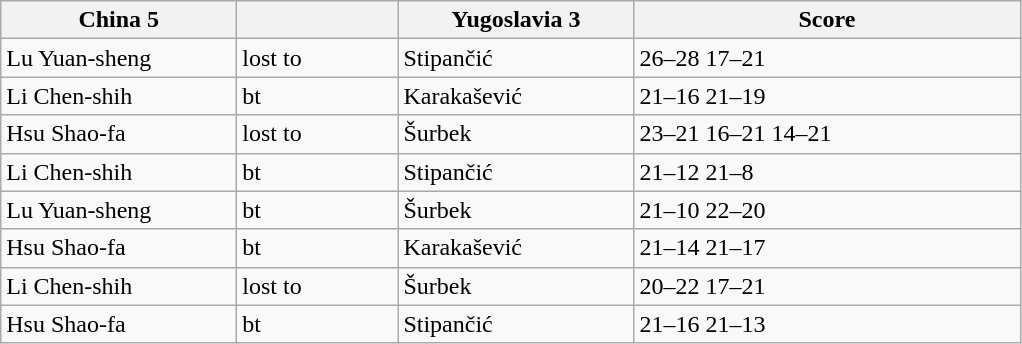<table class="wikitable">
<tr>
<th width=150> China 5</th>
<th width=100></th>
<th width=150> Yugoslavia 3</th>
<th width=250>Score</th>
</tr>
<tr>
<td>Lu Yuan-sheng</td>
<td>lost to</td>
<td>Stipančić</td>
<td>26–28 17–21</td>
</tr>
<tr>
<td>Li Chen-shih</td>
<td>bt</td>
<td>Karakašević</td>
<td>21–16 21–19</td>
</tr>
<tr>
<td>Hsu Shao-fa</td>
<td>lost to</td>
<td>Šurbek</td>
<td>23–21 16–21 14–21</td>
</tr>
<tr>
<td>Li Chen-shih</td>
<td>bt</td>
<td>Stipančić</td>
<td>21–12 21–8</td>
</tr>
<tr>
<td>Lu Yuan-sheng</td>
<td>bt</td>
<td>Šurbek</td>
<td>21–10 22–20</td>
</tr>
<tr>
<td>Hsu Shao-fa</td>
<td>bt</td>
<td>Karakašević</td>
<td>21–14 21–17</td>
</tr>
<tr>
<td>Li Chen-shih</td>
<td>lost to</td>
<td>Šurbek</td>
<td>20–22 17–21</td>
</tr>
<tr>
<td>Hsu Shao-fa</td>
<td>bt</td>
<td>Stipančić</td>
<td>21–16 21–13</td>
</tr>
</table>
